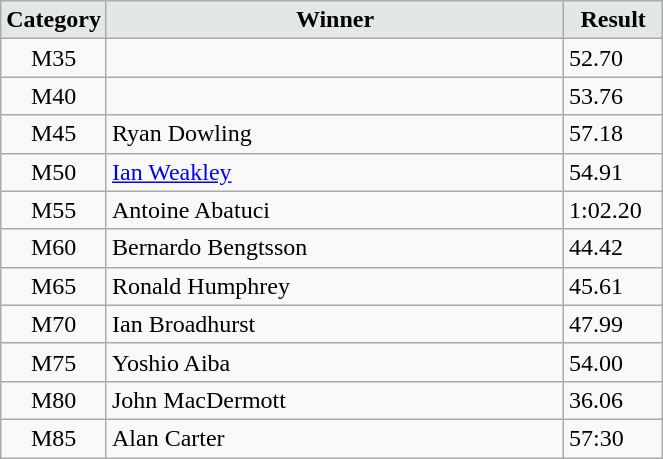<table class="wikitable" width=35%>
<tr>
<td width=15% align="center" bgcolor=#E3E7E6><strong>Category</strong></td>
<td align="center" bgcolor=#E3E7E6> <strong>Winner</strong></td>
<td width=15% align="center" bgcolor=#E3E7E6><strong>Result</strong></td>
</tr>
<tr>
<td align="center">M35</td>
<td> </td>
<td>52.70</td>
</tr>
<tr>
<td align="center">M40</td>
<td> </td>
<td>53.76</td>
</tr>
<tr>
<td align="center">M45</td>
<td> Ryan Dowling</td>
<td>57.18</td>
</tr>
<tr>
<td align="center">M50</td>
<td> <a href='#'>Ian Weakley</a></td>
<td>54.91</td>
</tr>
<tr>
<td align="center">M55</td>
<td> Antoine Abatuci</td>
<td>1:02.20</td>
</tr>
<tr>
<td align="center">M60</td>
<td> Bernardo Bengtsson</td>
<td>44.42</td>
</tr>
<tr>
<td align="center">M65</td>
<td> Ronald Humphrey</td>
<td>45.61</td>
</tr>
<tr>
<td align="center">M70</td>
<td> Ian Broadhurst</td>
<td>47.99</td>
</tr>
<tr>
<td align="center">M75</td>
<td> Yoshio Aiba</td>
<td>54.00</td>
</tr>
<tr>
<td align="center">M80</td>
<td> John MacDermott</td>
<td>36.06</td>
</tr>
<tr>
<td align="center">M85</td>
<td> Alan Carter</td>
<td>57:30</td>
</tr>
</table>
